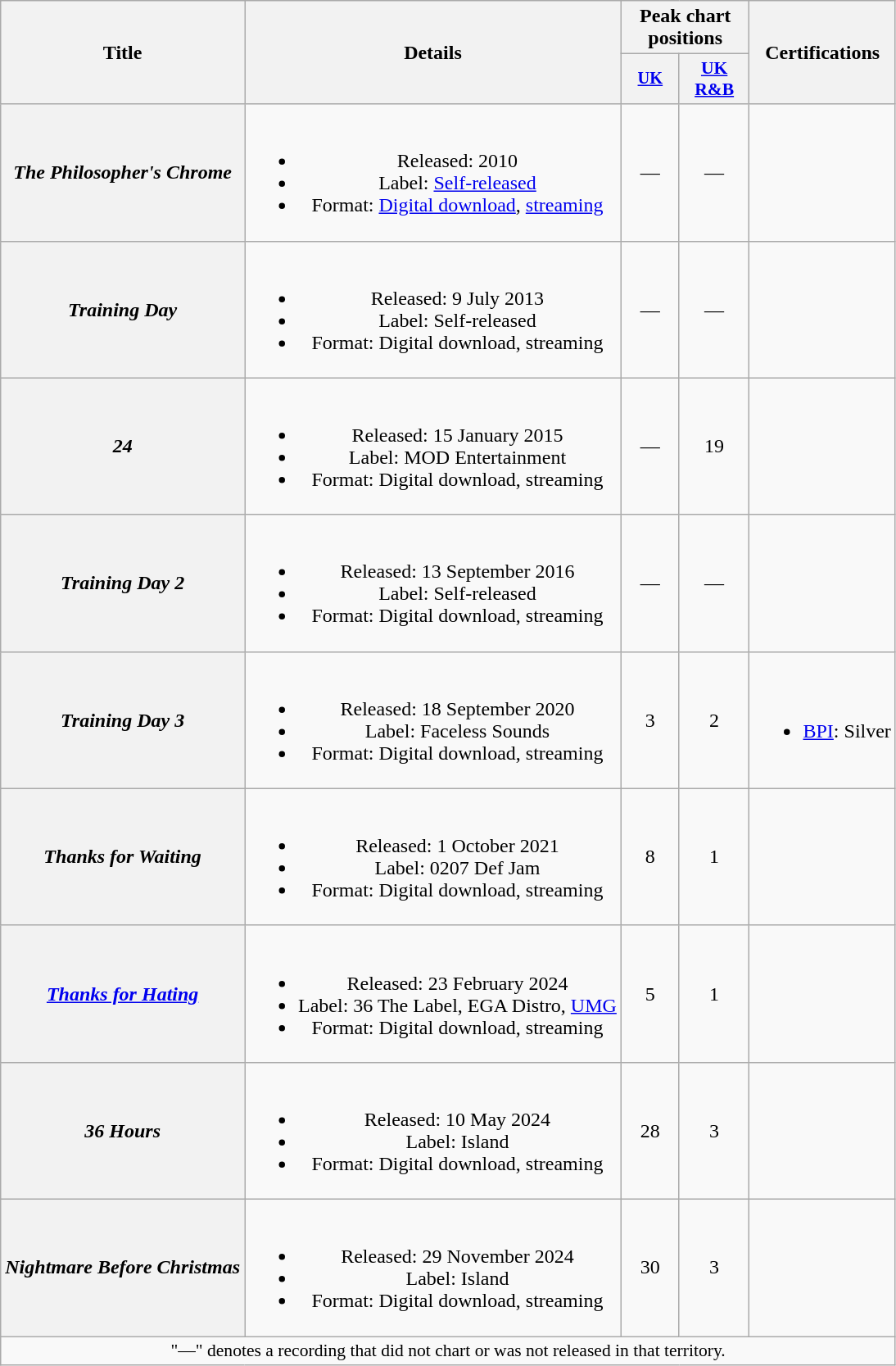<table class="wikitable plainrowheaders" style="text-align:center;">
<tr>
<th scope="col" rowspan="2">Title</th>
<th scope="col" rowspan="2">Details</th>
<th scope="col" colspan="2">Peak chart positions</th>
<th scope="col" rowspan="2">Certifications</th>
</tr>
<tr>
<th scope="col" style="width:3em;font-size:85%;"><a href='#'>UK</a><br></th>
<th scope="col" style="width:3.5em;font-size:90%;"><a href='#'>UK<br>R&B</a><br></th>
</tr>
<tr>
<th scope="row"><em>The Philosopher's Chrome</em></th>
<td><br><ul><li>Released: 2010</li><li>Label: <a href='#'>Self-released</a></li><li>Format: <a href='#'>Digital download</a>, <a href='#'>streaming</a></li></ul></td>
<td>—</td>
<td>—</td>
<td></td>
</tr>
<tr>
<th scope="row"><em>Training Day</em></th>
<td><br><ul><li>Released: 9 July 2013</li><li>Label: Self-released</li><li>Format: Digital download, streaming</li></ul></td>
<td>—</td>
<td>—</td>
<td></td>
</tr>
<tr>
<th scope="row"><em>24</em></th>
<td><br><ul><li>Released: 15 January 2015</li><li>Label: MOD Entertainment</li><li>Format: Digital download, streaming</li></ul></td>
<td>—</td>
<td>19</td>
<td></td>
</tr>
<tr>
<th scope="row"><em>Training Day 2</em></th>
<td><br><ul><li>Released: 13 September 2016</li><li>Label: Self-released</li><li>Format: Digital download, streaming</li></ul></td>
<td>—</td>
<td>—</td>
<td></td>
</tr>
<tr>
<th scope="row"><em>Training Day 3</em></th>
<td><br><ul><li>Released: 18 September 2020</li><li>Label: Faceless Sounds</li><li>Format: Digital download, streaming</li></ul></td>
<td>3</td>
<td>2</td>
<td><br><ul><li><a href='#'>BPI</a>: Silver</li></ul></td>
</tr>
<tr>
<th scope="row"><em>Thanks for Waiting</em></th>
<td><br><ul><li>Released: 1 October 2021</li><li>Label: 0207 Def Jam</li><li>Format: Digital download, streaming</li></ul></td>
<td>8</td>
<td>1</td>
<td></td>
</tr>
<tr>
<th scope="row"><em><a href='#'>Thanks for Hating</a></em></th>
<td><br><ul><li>Released: 23 February 2024</li><li>Label: 36 The Label, EGA Distro, <a href='#'>UMG</a></li><li>Format: Digital download, streaming</li></ul></td>
<td>5</td>
<td>1</td>
<td></td>
</tr>
<tr>
<th scope="row"><em>36 Hours</em><br></th>
<td><br><ul><li>Released: 10 May 2024</li><li>Label: Island</li><li>Format: Digital download, streaming</li></ul></td>
<td>28</td>
<td>3</td>
<td></td>
</tr>
<tr>
<th scope="row"><em>Nightmare Before Christmas</em></th>
<td><br><ul><li>Released: 29 November 2024</li><li>Label: Island</li><li>Format: Digital download, streaming</li></ul></td>
<td>30</td>
<td>3</td>
<td></td>
</tr>
<tr>
<td colspan="5" style="font-size:90%">"—" denotes a recording that did not chart or was not released in that territory.</td>
</tr>
</table>
